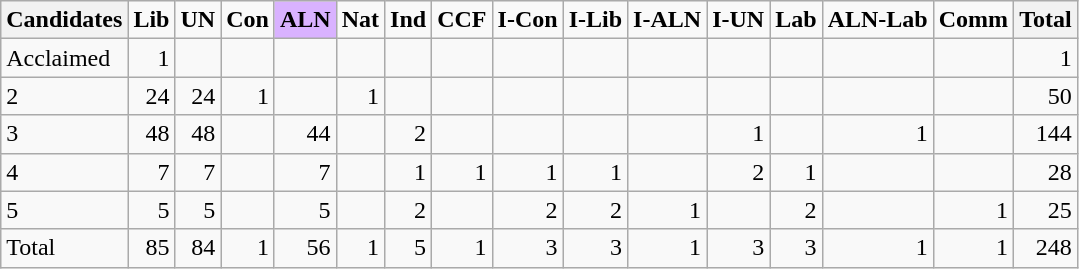<table class="wikitable" style="text-align:right;">
<tr>
<th>Candidates</th>
<td><strong>Lib</strong></td>
<td><strong>UN</strong></td>
<td><strong>Con</strong></td>
<td style="background-color:#D9B2FF;" align="center"><strong>ALN</strong></td>
<td><strong>Nat</strong></td>
<td><strong>Ind</strong></td>
<td><strong>CCF</strong></td>
<td><strong>I-Con</strong></td>
<td><strong>I-Lib</strong></td>
<td><strong>I-ALN</strong></td>
<td><strong>I-UN</strong></td>
<td><strong>Lab</strong></td>
<td><strong>ALN-Lab</strong></td>
<td><strong>Comm</strong></td>
<th>Total</th>
</tr>
<tr>
<td style="text-align:left;">Acclaimed</td>
<td>1</td>
<td></td>
<td></td>
<td></td>
<td></td>
<td></td>
<td></td>
<td></td>
<td></td>
<td></td>
<td></td>
<td></td>
<td></td>
<td></td>
<td>1</td>
</tr>
<tr>
<td style="text-align:left;">2</td>
<td>24</td>
<td>24</td>
<td>1</td>
<td></td>
<td>1</td>
<td></td>
<td></td>
<td></td>
<td></td>
<td></td>
<td></td>
<td></td>
<td></td>
<td></td>
<td>50</td>
</tr>
<tr>
<td style="text-align:left;">3</td>
<td>48</td>
<td>48</td>
<td></td>
<td>44</td>
<td></td>
<td>2</td>
<td></td>
<td></td>
<td></td>
<td></td>
<td>1</td>
<td></td>
<td>1</td>
<td></td>
<td>144</td>
</tr>
<tr>
<td style="text-align:left;">4</td>
<td>7</td>
<td>7</td>
<td></td>
<td>7</td>
<td></td>
<td>1</td>
<td>1</td>
<td>1</td>
<td>1</td>
<td></td>
<td>2</td>
<td>1</td>
<td></td>
<td></td>
<td>28</td>
</tr>
<tr>
<td style="text-align:left;">5</td>
<td>5</td>
<td>5</td>
<td></td>
<td>5</td>
<td></td>
<td>2</td>
<td></td>
<td>2</td>
<td>2</td>
<td>1</td>
<td></td>
<td>2</td>
<td></td>
<td>1</td>
<td>25</td>
</tr>
<tr>
<td style="text-align:left;">Total</td>
<td>85</td>
<td>84</td>
<td>1</td>
<td>56</td>
<td>1</td>
<td>5</td>
<td>1</td>
<td>3</td>
<td>3</td>
<td>1</td>
<td>3</td>
<td>3</td>
<td>1</td>
<td>1</td>
<td>248</td>
</tr>
</table>
